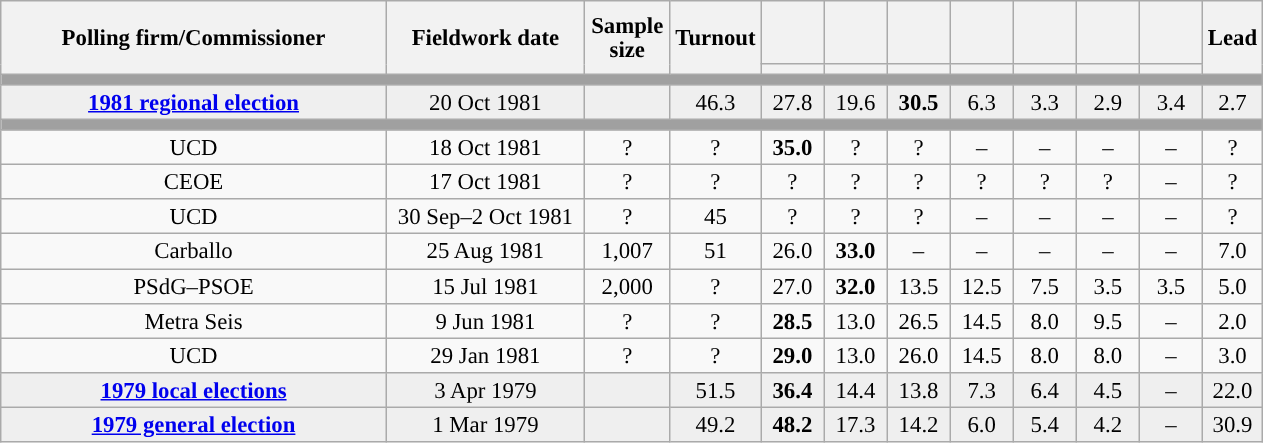<table class="wikitable collapsible collapsed" style="text-align:center; font-size:95%; line-height:16px;">
<tr style="height:42px;">
<th style="width:250px;" rowspan="2">Polling firm/Commissioner</th>
<th style="width:125px;" rowspan="2">Fieldwork date</th>
<th style="width:50px;" rowspan="2">Sample size</th>
<th style="width:45px;" rowspan="2">Turnout</th>
<th style="width:35px;"></th>
<th style="width:35px;"></th>
<th style="width:35px;"></th>
<th style="width:35px;"></th>
<th style="width:35px;"></th>
<th style="width:35px;"></th>
<th style="width:35px;"></th>
<th style="width:30px;" rowspan="2">Lead</th>
</tr>
<tr>
<th style="color:inherit;background:"></th>
<th style="color:inherit;background:"></th>
<th style="color:inherit;background:"></th>
<th style="color:inherit;background:"></th>
<th style="color:inherit;background:"></th>
<th style="color:inherit;background:"></th>
<th style="color:inherit;background:"></th>
</tr>
<tr>
<td colspan="12" style="background:#A0A0A0"></td>
</tr>
<tr style="background:#EFEFEF;">
<td><strong><a href='#'>1981 regional election</a></strong></td>
<td>20 Oct 1981</td>
<td></td>
<td>46.3</td>
<td>27.8<br></td>
<td>19.6<br></td>
<td><strong>30.5</strong><br></td>
<td>6.3<br></td>
<td>3.3<br></td>
<td>2.9<br></td>
<td>3.4<br></td>
<td style="background:">2.7</td>
</tr>
<tr>
<td colspan="12" style="background:#A0A0A0"></td>
</tr>
<tr>
<td>UCD</td>
<td>18 Oct 1981</td>
<td>?</td>
<td>?</td>
<td><strong>35.0</strong><br></td>
<td>?<br></td>
<td>?<br></td>
<td>–</td>
<td>–</td>
<td>–</td>
<td>–</td>
<td style="background:">?</td>
</tr>
<tr>
<td>CEOE</td>
<td>17 Oct 1981</td>
<td>?</td>
<td>?</td>
<td>?<br></td>
<td>?<br></td>
<td>?<br></td>
<td>?<br></td>
<td>?<br></td>
<td>?<br></td>
<td>–</td>
<td style="background:">?</td>
</tr>
<tr>
<td>UCD</td>
<td>30 Sep–2 Oct 1981</td>
<td>?</td>
<td>45</td>
<td>?<br></td>
<td>?<br></td>
<td>?<br></td>
<td>–</td>
<td>–</td>
<td>–</td>
<td>–</td>
<td style="background:">?</td>
</tr>
<tr>
<td>Carballo</td>
<td>25 Aug 1981</td>
<td>1,007</td>
<td>51</td>
<td>26.0</td>
<td><strong>33.0</strong></td>
<td>–</td>
<td>–</td>
<td>–</td>
<td>–</td>
<td>–</td>
<td style="background:">7.0</td>
</tr>
<tr>
<td>PSdG–PSOE</td>
<td>15 Jul 1981</td>
<td>2,000</td>
<td>?</td>
<td>27.0</td>
<td><strong>32.0</strong></td>
<td>13.5</td>
<td>12.5</td>
<td>7.5</td>
<td>3.5</td>
<td>3.5</td>
<td style="background:">5.0</td>
</tr>
<tr>
<td>Metra Seis</td>
<td>9 Jun 1981</td>
<td>?</td>
<td>?</td>
<td><strong>28.5</strong></td>
<td>13.0</td>
<td>26.5</td>
<td>14.5</td>
<td>8.0</td>
<td>9.5</td>
<td>–</td>
<td style="background:">2.0</td>
</tr>
<tr>
<td>UCD</td>
<td>29 Jan 1981</td>
<td>?</td>
<td>?</td>
<td><strong>29.0</strong></td>
<td>13.0</td>
<td>26.0</td>
<td>14.5</td>
<td>8.0</td>
<td>8.0</td>
<td>–</td>
<td style="background:">3.0</td>
</tr>
<tr style="background:#EFEFEF;">
<td><strong><a href='#'>1979 local elections</a></strong></td>
<td>3 Apr 1979</td>
<td></td>
<td>51.5</td>
<td><strong>36.4</strong></td>
<td>14.4</td>
<td>13.8</td>
<td>7.3</td>
<td>6.4</td>
<td>4.5</td>
<td>–</td>
<td style="background:">22.0</td>
</tr>
<tr style="background:#EFEFEF;">
<td><strong><a href='#'>1979 general election</a></strong></td>
<td>1 Mar 1979</td>
<td></td>
<td>49.2</td>
<td><strong>48.2</strong><br></td>
<td>17.3<br></td>
<td>14.2<br></td>
<td>6.0<br></td>
<td>5.4<br></td>
<td>4.2<br></td>
<td>–</td>
<td style="background:">30.9</td>
</tr>
</table>
